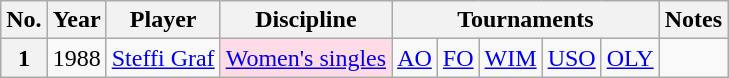<table class="wikitable" style="text-align:center">
<tr>
<th scope="col">No.</th>
<th scope="col">Year</th>
<th scope="col" style="width:150">Player</th>
<th scope="col" style="width:140">Discipline</th>
<th scope="colgroup" colspan="5">Tournaments</th>
<th scope="col">Notes</th>
</tr>
<tr>
<th scope="row">1</th>
<td>1988</td>
<td style="text-align: left;"> <a href='#'>Steffi Graf</a></td>
<td style="background:#ffdbe8; text-align: left;" data-sort-value="2"><a href='#'>Women's singles</a></td>
<td><a href='#'>AO</a></td>
<td><a href='#'>FO</a></td>
<td><a href='#'>WIM</a></td>
<td><a href='#'>USO</a></td>
<td><a href='#'>OLY</a></td>
<td></td>
</tr>
</table>
